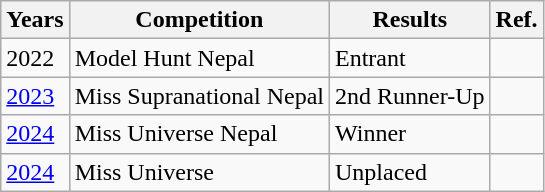<table class="wikitable">
<tr>
<th>Years</th>
<th>Competition</th>
<th>Results</th>
<th>Ref.</th>
</tr>
<tr>
<td>2022</td>
<td>Model Hunt Nepal</td>
<td>Entrant</td>
<td></td>
</tr>
<tr>
<td><a href='#'>2023</a></td>
<td>Miss Supranational Nepal</td>
<td>2nd Runner-Up</td>
<td></td>
</tr>
<tr>
<td><a href='#'>2024</a></td>
<td>Miss Universe Nepal</td>
<td>Winner</td>
<td></td>
</tr>
<tr>
<td><a href='#'>2024</a></td>
<td>Miss Universe</td>
<td>Unplaced</td>
<td></td>
</tr>
</table>
